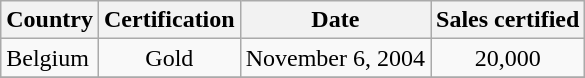<table class="wikitable sortable">
<tr>
<th bgcolor="#ebf5ff">Country</th>
<th bgcolor="#ebf5ff">Certification</th>
<th bgcolor="#ebf5ff">Date</th>
<th bgcolor="#ebf5ff">Sales certified</th>
</tr>
<tr>
<td>Belgium</td>
<td align="center">Gold</td>
<td align="center">November 6, 2004</td>
<td align="center">20,000</td>
</tr>
<tr>
</tr>
</table>
